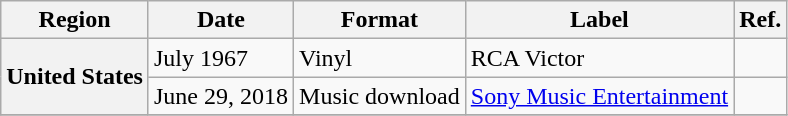<table class="wikitable plainrowheaders">
<tr>
<th scope="col">Region</th>
<th scope="col">Date</th>
<th scope="col">Format</th>
<th scope="col">Label</th>
<th scope="col">Ref.</th>
</tr>
<tr>
<th scope="row" rowspan="2">United States</th>
<td>July 1967</td>
<td>Vinyl</td>
<td>RCA Victor</td>
<td></td>
</tr>
<tr>
<td>June 29, 2018</td>
<td>Music download</td>
<td><a href='#'>Sony Music Entertainment</a></td>
<td></td>
</tr>
<tr>
</tr>
</table>
